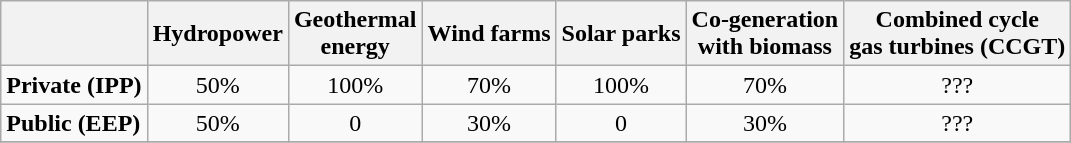<table class="wikitable">
<tr>
<th style="text-align:center"></th>
<th>Hydropower</th>
<th>Geothermal<br>energy</th>
<th>Wind farms</th>
<th>Solar parks</th>
<th>Co-generation<br>with biomass</th>
<th>Combined cycle<br>gas turbines (CCGT)</th>
</tr>
<tr>
<td><strong>Private (IPP)</strong></td>
<td style="text-align:center">50%</td>
<td style="text-align:center">100%</td>
<td style="text-align:center">70%</td>
<td style="text-align:center">100%</td>
<td style="text-align:center">70%</td>
<td style="text-align:center">???</td>
</tr>
<tr>
<td><strong>Public (EEP)</strong></td>
<td style="text-align:center">50%</td>
<td style="text-align:center">0</td>
<td style="text-align:center">30%</td>
<td style="text-align:center">0</td>
<td style="text-align:center">30%</td>
<td style="text-align:center">???</td>
</tr>
<tr>
</tr>
</table>
